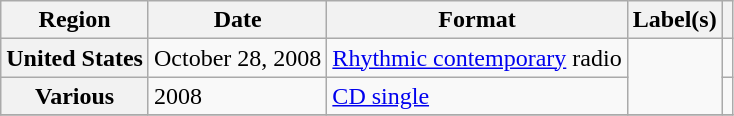<table class="wikitable plainrowheaders">
<tr>
<th scope="col">Region</th>
<th scope="col">Date</th>
<th scope="col">Format</th>
<th scope="col">Label(s)</th>
<th scope="col"></th>
</tr>
<tr>
<th scope="row">United States</th>
<td>October 28, 2008</td>
<td><a href='#'>Rhythmic contemporary</a> radio</td>
<td rowspan="2"></td>
<td style="text-align:center;"></td>
</tr>
<tr>
<th scope="row">Various</th>
<td>2008</td>
<td><a href='#'>CD single</a></td>
<td style="text-align:center;"></td>
</tr>
<tr>
</tr>
</table>
